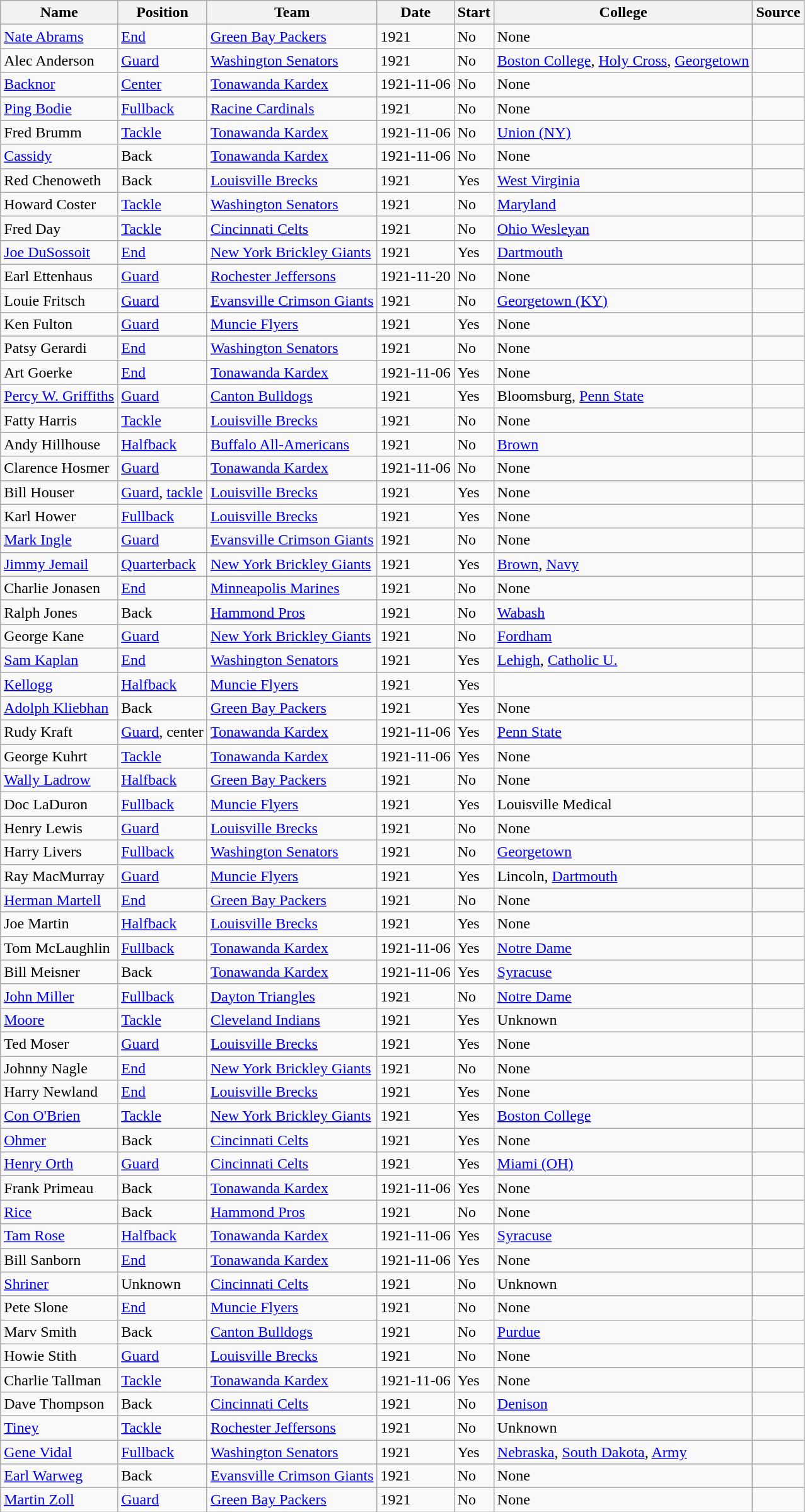<table class="wikitable sortable">
<tr>
<th>Name</th>
<th>Position</th>
<th>Team</th>
<th>Date</th>
<th>Start</th>
<th>College</th>
<th>Source</th>
</tr>
<tr>
<td><a href='#'>Nate Abrams</a></td>
<td><a href='#'>End</a></td>
<td><a href='#'>Green Bay Packers</a></td>
<td>1921</td>
<td>No</td>
<td>None</td>
<td></td>
</tr>
<tr>
<td>Alec Anderson</td>
<td><a href='#'>Guard</a></td>
<td><a href='#'>Washington Senators</a></td>
<td>1921</td>
<td>No</td>
<td><a href='#'>Boston College</a>, <a href='#'>Holy Cross</a>, <a href='#'>Georgetown</a></td>
<td></td>
</tr>
<tr>
<td><a href='#'>Backnor</a></td>
<td><a href='#'>Center</a></td>
<td><a href='#'>Tonawanda Kardex</a></td>
<td>1921-11-06</td>
<td>No</td>
<td>None</td>
<td></td>
</tr>
<tr>
<td><a href='#'>Ping Bodie</a></td>
<td><a href='#'>Fullback</a></td>
<td><a href='#'>Racine Cardinals</a></td>
<td>1921</td>
<td>No</td>
<td>None</td>
<td></td>
</tr>
<tr>
<td>Fred Brumm</td>
<td><a href='#'>Tackle</a></td>
<td><a href='#'>Tonawanda Kardex</a></td>
<td>1921-11-06</td>
<td>No</td>
<td><a href='#'>Union (NY)</a></td>
<td></td>
</tr>
<tr>
<td><a href='#'>Cassidy</a></td>
<td>Back</td>
<td><a href='#'>Tonawanda Kardex</a></td>
<td>1921-11-06</td>
<td>No</td>
<td>None</td>
<td></td>
</tr>
<tr>
<td>Red Chenoweth</td>
<td>Back</td>
<td><a href='#'>Louisville Brecks</a></td>
<td>1921</td>
<td>Yes</td>
<td><a href='#'>West Virginia</a></td>
<td></td>
</tr>
<tr>
<td>Howard Coster</td>
<td><a href='#'>Tackle</a></td>
<td><a href='#'>Washington Senators</a></td>
<td>1921</td>
<td>No</td>
<td><a href='#'>Maryland</a></td>
<td></td>
</tr>
<tr>
<td>Fred Day</td>
<td><a href='#'>Tackle</a></td>
<td><a href='#'>Cincinnati Celts</a></td>
<td>1921</td>
<td>No</td>
<td><a href='#'>Ohio Wesleyan</a></td>
<td></td>
</tr>
<tr>
<td><a href='#'>Joe DuSossoit</a></td>
<td><a href='#'>End</a></td>
<td><a href='#'>New York Brickley Giants</a></td>
<td>1921</td>
<td>Yes</td>
<td><a href='#'>Dartmouth</a></td>
<td></td>
</tr>
<tr>
<td>Earl Ettenhaus</td>
<td><a href='#'>Guard</a></td>
<td><a href='#'>Rochester Jeffersons</a></td>
<td>1921-11-20</td>
<td>No</td>
<td>None</td>
<td></td>
</tr>
<tr>
<td>Louie Fritsch</td>
<td><a href='#'>Guard</a></td>
<td><a href='#'>Evansville Crimson Giants</a></td>
<td>1921</td>
<td>No</td>
<td><a href='#'>Georgetown (KY)</a></td>
<td></td>
</tr>
<tr>
<td>Ken Fulton</td>
<td><a href='#'>Guard</a></td>
<td><a href='#'>Muncie Flyers</a></td>
<td>1921</td>
<td>Yes</td>
<td>None</td>
<td></td>
</tr>
<tr>
<td>Patsy Gerardi</td>
<td><a href='#'>End</a></td>
<td><a href='#'>Washington Senators</a></td>
<td>1921</td>
<td>No</td>
<td>None</td>
<td></td>
</tr>
<tr>
<td>Art Goerke</td>
<td><a href='#'>End</a></td>
<td><a href='#'>Tonawanda Kardex</a></td>
<td>1921-11-06</td>
<td>Yes</td>
<td>None</td>
<td></td>
</tr>
<tr>
<td><a href='#'>Percy W. Griffiths</a></td>
<td><a href='#'>Guard</a></td>
<td><a href='#'>Canton Bulldogs</a></td>
<td>1921</td>
<td>Yes</td>
<td>Bloomsburg, <a href='#'>Penn State</a></td>
<td></td>
</tr>
<tr>
<td>Fatty Harris</td>
<td><a href='#'>Tackle</a></td>
<td><a href='#'>Louisville Brecks</a></td>
<td>1921</td>
<td>No</td>
<td>None</td>
<td></td>
</tr>
<tr>
<td>Andy Hillhouse</td>
<td><a href='#'>Halfback</a></td>
<td><a href='#'>Buffalo All-Americans</a></td>
<td>1921</td>
<td>No</td>
<td><a href='#'>Brown</a></td>
<td></td>
</tr>
<tr>
<td>Clarence Hosmer</td>
<td><a href='#'>Guard</a></td>
<td><a href='#'>Tonawanda Kardex</a></td>
<td>1921-11-06</td>
<td>No</td>
<td>None</td>
<td></td>
</tr>
<tr>
<td>Bill Houser</td>
<td><a href='#'>Guard</a>, <a href='#'>tackle</a></td>
<td><a href='#'>Louisville Brecks</a></td>
<td>1921</td>
<td>Yes</td>
<td>None</td>
<td></td>
</tr>
<tr>
<td>Karl Hower</td>
<td><a href='#'>Fullback</a></td>
<td><a href='#'>Louisville Brecks</a></td>
<td>1921</td>
<td>Yes</td>
<td>None</td>
<td></td>
</tr>
<tr>
<td><a href='#'>Mark Ingle</a></td>
<td><a href='#'>Guard</a></td>
<td><a href='#'>Evansville Crimson Giants</a></td>
<td>1921</td>
<td>No</td>
<td>None</td>
<td></td>
</tr>
<tr>
<td><a href='#'>Jimmy Jemail</a></td>
<td><a href='#'>Quarterback</a></td>
<td><a href='#'>New York Brickley Giants</a></td>
<td>1921</td>
<td>Yes</td>
<td><a href='#'>Brown</a>, <a href='#'>Navy</a></td>
<td></td>
</tr>
<tr>
<td>Charlie Jonasen</td>
<td><a href='#'>End</a></td>
<td><a href='#'>Minneapolis Marines</a></td>
<td>1921</td>
<td>No</td>
<td>None</td>
<td></td>
</tr>
<tr>
<td>Ralph Jones</td>
<td>Back</td>
<td><a href='#'>Hammond Pros</a></td>
<td>1921</td>
<td>No</td>
<td><a href='#'>Wabash</a></td>
<td></td>
</tr>
<tr>
<td>George Kane</td>
<td><a href='#'>Guard</a></td>
<td><a href='#'>New York Brickley Giants</a></td>
<td>1921</td>
<td>No</td>
<td><a href='#'>Fordham</a></td>
<td></td>
</tr>
<tr>
<td><a href='#'>Sam Kaplan</a></td>
<td><a href='#'>End</a></td>
<td><a href='#'>Washington Senators</a></td>
<td>1921</td>
<td>Yes</td>
<td><a href='#'>Lehigh</a>, <a href='#'>Catholic U.</a></td>
<td></td>
</tr>
<tr>
<td><a href='#'>Kellogg</a></td>
<td><a href='#'>Halfback</a></td>
<td><a href='#'>Muncie Flyers</a></td>
<td>1921</td>
<td>Yes</td>
<td></td>
<td></td>
</tr>
<tr>
<td><a href='#'>Adolph Kliebhan</a></td>
<td>Back</td>
<td><a href='#'>Green Bay Packers</a></td>
<td>1921</td>
<td>Yes</td>
<td>None</td>
<td></td>
</tr>
<tr>
<td>Rudy Kraft</td>
<td><a href='#'>Guard</a>, center</td>
<td><a href='#'>Tonawanda Kardex</a></td>
<td>1921-11-06</td>
<td>Yes</td>
<td><a href='#'>Penn State</a></td>
<td></td>
</tr>
<tr>
<td>George Kuhrt</td>
<td><a href='#'>Tackle</a></td>
<td><a href='#'>Tonawanda Kardex</a></td>
<td>1921-11-06</td>
<td>Yes</td>
<td>None</td>
<td></td>
</tr>
<tr>
<td><a href='#'>Wally Ladrow</a></td>
<td><a href='#'>Halfback</a></td>
<td><a href='#'>Green Bay Packers</a></td>
<td>1921</td>
<td>No</td>
<td>None</td>
<td></td>
</tr>
<tr>
<td>Doc LaDuron</td>
<td><a href='#'>Fullback</a></td>
<td><a href='#'>Muncie Flyers</a></td>
<td>1921</td>
<td>Yes</td>
<td>Louisville Medical</td>
<td></td>
</tr>
<tr>
<td>Henry Lewis</td>
<td><a href='#'>Guard</a></td>
<td><a href='#'>Louisville Brecks</a></td>
<td>1921</td>
<td>No</td>
<td>None</td>
<td></td>
</tr>
<tr>
<td>Harry Livers</td>
<td><a href='#'>Fullback</a></td>
<td><a href='#'>Washington Senators</a></td>
<td>1921</td>
<td>No</td>
<td><a href='#'>Georgetown</a></td>
<td></td>
</tr>
<tr>
<td>Ray MacMurray</td>
<td><a href='#'>Guard</a></td>
<td><a href='#'>Muncie Flyers</a></td>
<td>1921</td>
<td>Yes</td>
<td>Lincoln, <a href='#'>Dartmouth</a></td>
<td></td>
</tr>
<tr>
<td><a href='#'>Herman Martell</a></td>
<td><a href='#'>End</a></td>
<td><a href='#'>Green Bay Packers</a></td>
<td>1921</td>
<td>No</td>
<td>None</td>
<td></td>
</tr>
<tr>
<td>Joe Martin</td>
<td><a href='#'>Halfback</a></td>
<td><a href='#'>Louisville Brecks</a></td>
<td>1921</td>
<td>Yes</td>
<td>None</td>
<td></td>
</tr>
<tr>
<td>Tom McLaughlin</td>
<td><a href='#'>Fullback</a></td>
<td><a href='#'>Tonawanda Kardex</a></td>
<td>1921-11-06</td>
<td>Yes</td>
<td><a href='#'>Notre Dame</a></td>
<td></td>
</tr>
<tr>
<td>Bill Meisner</td>
<td>Back</td>
<td><a href='#'>Tonawanda Kardex</a></td>
<td>1921-11-06</td>
<td>Yes</td>
<td><a href='#'>Syracuse</a></td>
<td></td>
</tr>
<tr>
<td><a href='#'>John Miller</a></td>
<td><a href='#'>Fullback</a></td>
<td><a href='#'>Dayton Triangles</a></td>
<td>1921</td>
<td>No</td>
<td><a href='#'>Notre Dame</a></td>
<td></td>
</tr>
<tr>
<td><a href='#'>Moore</a></td>
<td><a href='#'>Tackle</a></td>
<td><a href='#'>Cleveland Indians</a></td>
<td>1921</td>
<td>Yes</td>
<td>Unknown</td>
<td></td>
</tr>
<tr>
<td>Ted Moser</td>
<td><a href='#'>Guard</a></td>
<td><a href='#'>Louisville Brecks</a></td>
<td>1921</td>
<td>Yes</td>
<td>None</td>
<td></td>
</tr>
<tr>
<td>Johnny Nagle</td>
<td><a href='#'>End</a></td>
<td><a href='#'>New York Brickley Giants</a></td>
<td>1921</td>
<td>No</td>
<td>None</td>
<td></td>
</tr>
<tr>
<td>Harry Newland</td>
<td><a href='#'>End</a></td>
<td><a href='#'>Louisville Brecks</a></td>
<td>1921</td>
<td>Yes</td>
<td>None</td>
<td></td>
</tr>
<tr>
<td><a href='#'>Con O'Brien</a></td>
<td><a href='#'>Tackle</a></td>
<td><a href='#'>New York Brickley Giants</a></td>
<td>1921</td>
<td>Yes</td>
<td><a href='#'>Boston College</a></td>
<td></td>
</tr>
<tr>
<td><a href='#'>Ohmer</a></td>
<td>Back</td>
<td><a href='#'>Cincinnati Celts</a></td>
<td>1921</td>
<td>Yes</td>
<td>None</td>
<td></td>
</tr>
<tr>
<td><a href='#'>Henry Orth</a></td>
<td><a href='#'>Guard</a></td>
<td><a href='#'>Cincinnati Celts</a></td>
<td>1921</td>
<td>Yes</td>
<td><a href='#'>Miami (OH)</a></td>
<td></td>
</tr>
<tr>
<td>Frank Primeau</td>
<td>Back</td>
<td><a href='#'>Tonawanda Kardex</a></td>
<td>1921-11-06</td>
<td>Yes</td>
<td>None</td>
<td></td>
</tr>
<tr>
<td><a href='#'>Rice</a></td>
<td>Back</td>
<td><a href='#'>Hammond Pros</a></td>
<td>1921</td>
<td>No</td>
<td>None</td>
<td></td>
</tr>
<tr>
<td><a href='#'>Tam Rose</a></td>
<td><a href='#'>Halfback</a></td>
<td><a href='#'>Tonawanda Kardex</a></td>
<td>1921-11-06</td>
<td>Yes</td>
<td><a href='#'>Syracuse</a></td>
<td></td>
</tr>
<tr>
<td>Bill Sanborn</td>
<td><a href='#'>End</a></td>
<td><a href='#'>Tonawanda Kardex</a></td>
<td>1921-11-06</td>
<td>Yes</td>
<td>None</td>
<td></td>
</tr>
<tr>
<td><a href='#'>Shriner</a></td>
<td>Unknown</td>
<td><a href='#'>Cincinnati Celts</a></td>
<td>1921</td>
<td>No</td>
<td>Unknown</td>
<td></td>
</tr>
<tr>
<td>Pete Slone</td>
<td><a href='#'>End</a></td>
<td><a href='#'>Muncie Flyers</a></td>
<td>1921</td>
<td>No</td>
<td>None</td>
<td></td>
</tr>
<tr>
<td>Marv Smith</td>
<td>Back</td>
<td><a href='#'>Canton Bulldogs</a></td>
<td>1921</td>
<td>No</td>
<td><a href='#'>Purdue</a></td>
<td></td>
</tr>
<tr>
<td>Howie Stith</td>
<td><a href='#'>Guard</a></td>
<td><a href='#'>Louisville Brecks</a></td>
<td>1921</td>
<td>No</td>
<td>None</td>
<td></td>
</tr>
<tr>
<td>Charlie Tallman</td>
<td><a href='#'>Tackle</a></td>
<td><a href='#'>Tonawanda Kardex</a></td>
<td>1921-11-06</td>
<td>Yes</td>
<td>None</td>
<td></td>
</tr>
<tr>
<td>Dave Thompson</td>
<td>Back</td>
<td><a href='#'>Cincinnati Celts</a></td>
<td>1921</td>
<td>No</td>
<td><a href='#'>Denison</a></td>
<td></td>
</tr>
<tr>
<td><a href='#'>Tiney</a></td>
<td><a href='#'>Tackle</a></td>
<td><a href='#'>Rochester Jeffersons</a></td>
<td>1921</td>
<td>No</td>
<td>Unknown</td>
<td></td>
</tr>
<tr>
<td><a href='#'>Gene Vidal</a></td>
<td><a href='#'>Fullback</a></td>
<td><a href='#'>Washington Senators</a></td>
<td>1921</td>
<td>Yes</td>
<td><a href='#'>Nebraska</a>, <a href='#'>South Dakota</a>, <a href='#'>Army</a></td>
<td></td>
</tr>
<tr>
<td><a href='#'>Earl Warweg</a></td>
<td>Back</td>
<td><a href='#'>Evansville Crimson Giants</a></td>
<td>1921</td>
<td>No</td>
<td>None</td>
<td></td>
</tr>
<tr>
<td><a href='#'>Martin Zoll</a></td>
<td><a href='#'>Guard</a></td>
<td><a href='#'>Green Bay Packers</a></td>
<td>1921</td>
<td>No</td>
<td>None</td>
<td></td>
</tr>
</table>
